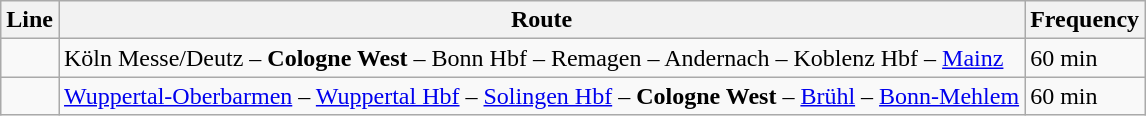<table class="wikitable">
<tr>
<th>Line</th>
<th>Route</th>
<th>Frequency</th>
</tr>
<tr>
<td></td>
<td>Köln Messe/Deutz – <strong>Cologne West</strong>  – Bonn Hbf – Remagen – Andernach – Koblenz Hbf – <a href='#'>Mainz</a></td>
<td>60 min</td>
</tr>
<tr>
<td></td>
<td><a href='#'>Wuppertal-Oberbarmen</a> – <a href='#'>Wuppertal Hbf</a> – <a href='#'>Solingen Hbf</a> – <strong>Cologne West</strong> – <a href='#'>Brühl</a> – <a href='#'>Bonn-Mehlem</a></td>
<td>60 min</td>
</tr>
</table>
